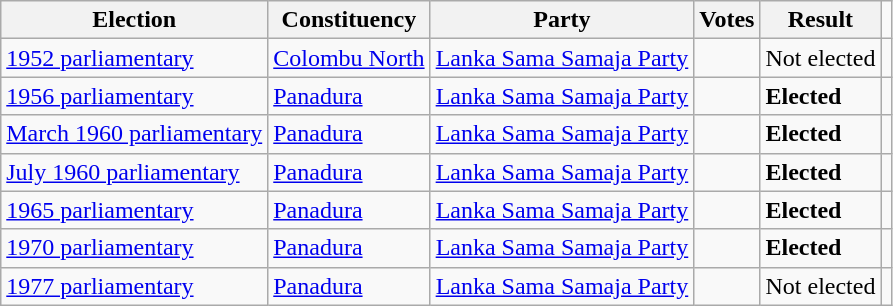<table class="wikitable" style="text-align:left;">
<tr>
<th scope=col>Election</th>
<th scope=col>Constituency</th>
<th scope=col>Party</th>
<th scope=col>Votes</th>
<th scope=col>Result</th>
</tr>
<tr>
<td><a href='#'>1952 parliamentary</a></td>
<td><a href='#'>Colombu North</a></td>
<td><a href='#'>Lanka Sama Samaja Party</a></td>
<td align=right></td>
<td>Not elected</td>
<td></td>
</tr>
<tr>
<td><a href='#'>1956 parliamentary</a></td>
<td><a href='#'>Panadura</a></td>
<td><a href='#'>Lanka Sama Samaja Party</a></td>
<td align=right></td>
<td><strong>Elected</strong></td>
<td></td>
</tr>
<tr>
<td><a href='#'>March 1960 parliamentary</a></td>
<td><a href='#'>Panadura</a></td>
<td><a href='#'>Lanka Sama Samaja Party</a></td>
<td align=right></td>
<td><strong>Elected</strong></td>
<td></td>
</tr>
<tr>
<td><a href='#'>July 1960 parliamentary</a></td>
<td><a href='#'>Panadura</a></td>
<td><a href='#'>Lanka Sama Samaja Party</a></td>
<td align=right></td>
<td><strong>Elected</strong></td>
<td></td>
</tr>
<tr>
<td><a href='#'>1965 parliamentary</a></td>
<td><a href='#'>Panadura</a></td>
<td><a href='#'>Lanka Sama Samaja Party</a></td>
<td align=right></td>
<td><strong>Elected</strong></td>
<td></td>
</tr>
<tr>
<td><a href='#'>1970 parliamentary</a></td>
<td><a href='#'>Panadura</a></td>
<td><a href='#'>Lanka Sama Samaja Party</a></td>
<td align=right></td>
<td><strong>Elected</strong></td>
<td></td>
</tr>
<tr>
<td><a href='#'>1977 parliamentary</a></td>
<td><a href='#'>Panadura</a></td>
<td><a href='#'>Lanka Sama Samaja Party</a></td>
<td align=right></td>
<td>Not elected</td>
<td></td>
</tr>
</table>
